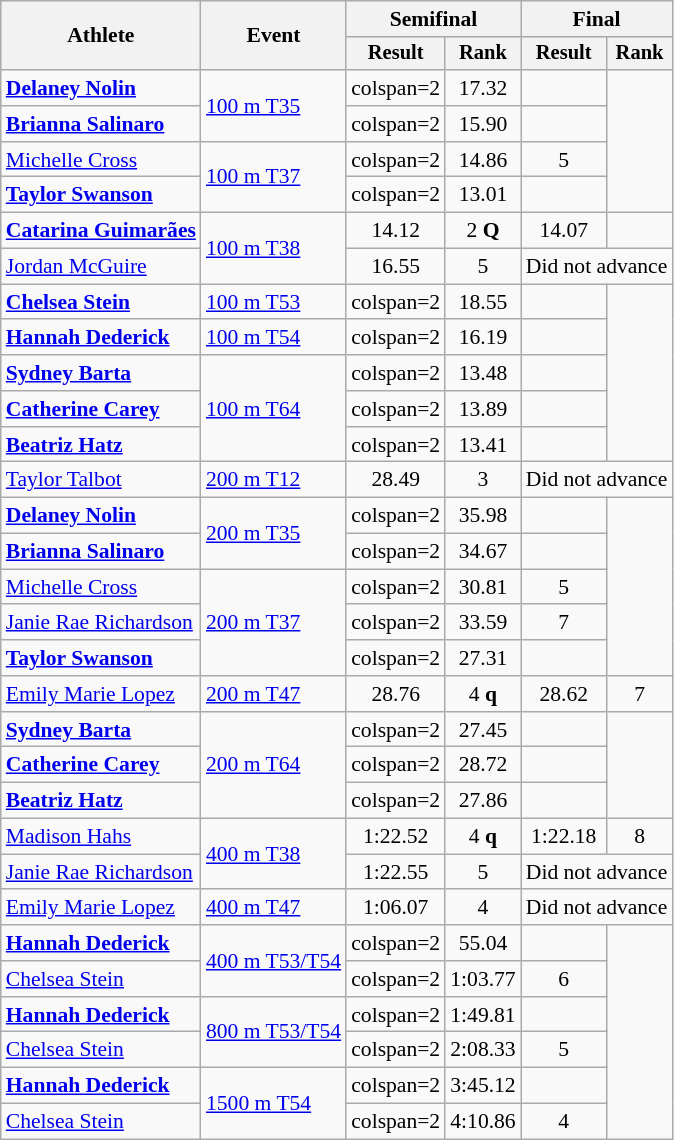<table class="wikitable" style="font-size:90%">
<tr>
<th rowspan="2">Athlete</th>
<th rowspan="2">Event</th>
<th colspan="2">Semifinal</th>
<th colspan="2">Final</th>
</tr>
<tr style="font-size:95%">
<th>Result</th>
<th>Rank</th>
<th>Result</th>
<th>Rank</th>
</tr>
<tr align=center>
<td align=left><strong><a href='#'>Delaney Nolin</a></strong></td>
<td align=left rowspan=2><a href='#'>100 m T35</a></td>
<td>colspan=2 </td>
<td>17.32</td>
<td></td>
</tr>
<tr align=center>
<td align=left><strong><a href='#'>Brianna Salinaro</a></strong></td>
<td>colspan=2 </td>
<td>15.90</td>
<td></td>
</tr>
<tr align=center>
<td align=left><a href='#'>Michelle Cross</a></td>
<td align=left rowspan=2><a href='#'>100 m T37</a></td>
<td>colspan=2 </td>
<td>14.86</td>
<td>5</td>
</tr>
<tr align=center>
<td align=left><strong><a href='#'>Taylor Swanson</a></strong></td>
<td>colspan=2 </td>
<td>13.01</td>
<td></td>
</tr>
<tr align=center>
<td align=left><strong><a href='#'>Catarina Guimarães</a></strong></td>
<td align=left rowspan=2><a href='#'>100 m T38</a></td>
<td>14.12</td>
<td>2 <strong>Q</strong></td>
<td>14.07</td>
<td></td>
</tr>
<tr align=center>
<td align=left><a href='#'>Jordan McGuire</a></td>
<td>16.55</td>
<td>5</td>
<td colspan=2>Did not advance</td>
</tr>
<tr align=center>
<td align=left><strong><a href='#'>Chelsea Stein</a></strong></td>
<td align=left><a href='#'>100 m T53</a></td>
<td>colspan=2 </td>
<td>18.55</td>
<td></td>
</tr>
<tr align=center>
<td align=left><strong><a href='#'>Hannah Dederick</a></strong></td>
<td align=left><a href='#'>100 m T54</a></td>
<td>colspan=2 </td>
<td>16.19</td>
<td></td>
</tr>
<tr align=center>
<td align=left><strong><a href='#'>Sydney Barta</a></strong></td>
<td align=left rowspan=3><a href='#'>100 m T64</a></td>
<td>colspan=2 </td>
<td>13.48</td>
<td></td>
</tr>
<tr align=center>
<td align=left><strong><a href='#'>Catherine Carey</a></strong></td>
<td>colspan=2 </td>
<td>13.89</td>
<td></td>
</tr>
<tr align=center>
<td align=left><strong><a href='#'>Beatriz Hatz</a></strong></td>
<td>colspan=2 </td>
<td>13.41</td>
<td></td>
</tr>
<tr align=center>
<td align=left><a href='#'>Taylor Talbot</a></td>
<td align=left><a href='#'>200 m T12</a></td>
<td>28.49</td>
<td>3</td>
<td colspan=2>Did not advance</td>
</tr>
<tr align=center>
<td align=left><strong><a href='#'>Delaney Nolin</a></strong></td>
<td align=left rowspan=2><a href='#'>200 m T35</a></td>
<td>colspan=2 </td>
<td>35.98</td>
<td></td>
</tr>
<tr align=center>
<td align=left><strong><a href='#'>Brianna Salinaro</a></strong></td>
<td>colspan=2 </td>
<td>34.67</td>
<td></td>
</tr>
<tr align=center>
<td align=left><a href='#'>Michelle Cross</a></td>
<td align=left rowspan=3><a href='#'>200 m T37</a></td>
<td>colspan=2 </td>
<td>30.81</td>
<td>5</td>
</tr>
<tr align=center>
<td align=left><a href='#'>Janie Rae Richardson</a></td>
<td>colspan=2 </td>
<td>33.59</td>
<td>7</td>
</tr>
<tr align=center>
<td align=left><strong><a href='#'>Taylor Swanson</a></strong></td>
<td>colspan=2 </td>
<td>27.31</td>
<td></td>
</tr>
<tr align=center>
<td align=left><a href='#'>Emily Marie Lopez</a></td>
<td align=left><a href='#'>200 m T47</a></td>
<td>28.76</td>
<td>4 <strong>q</strong></td>
<td>28.62</td>
<td>7</td>
</tr>
<tr align=center>
<td align=left><strong><a href='#'>Sydney Barta</a></strong></td>
<td align=left rowspan=3><a href='#'>200 m T64</a></td>
<td>colspan=2 </td>
<td>27.45</td>
<td></td>
</tr>
<tr align=center>
<td align=left><strong><a href='#'>Catherine Carey</a></strong></td>
<td>colspan=2 </td>
<td>28.72</td>
<td></td>
</tr>
<tr align=center>
<td align=left><strong><a href='#'>Beatriz Hatz</a></strong></td>
<td>colspan=2 </td>
<td>27.86</td>
<td></td>
</tr>
<tr align=center>
<td align=left><a href='#'>Madison Hahs</a></td>
<td align=left rowspan=2><a href='#'>400 m T38</a></td>
<td>1:22.52</td>
<td>4 <strong>q</strong></td>
<td>1:22.18</td>
<td>8</td>
</tr>
<tr align=center>
<td align=left><a href='#'>Janie Rae Richardson</a></td>
<td>1:22.55</td>
<td>5</td>
<td colspan=2>Did not advance</td>
</tr>
<tr align=center>
<td align=left><a href='#'>Emily Marie Lopez</a></td>
<td align=left><a href='#'>400 m T47</a></td>
<td>1:06.07</td>
<td>4</td>
<td colspan=2>Did not advance</td>
</tr>
<tr align=center>
<td align=left><strong><a href='#'>Hannah Dederick</a></strong></td>
<td align=left rowspan=2><a href='#'>400 m T53/T54</a></td>
<td>colspan=2 </td>
<td>55.04</td>
<td></td>
</tr>
<tr align=center>
<td align=left><a href='#'>Chelsea Stein</a></td>
<td>colspan=2 </td>
<td>1:03.77</td>
<td>6</td>
</tr>
<tr align=center>
<td align=left><strong><a href='#'>Hannah Dederick</a></strong></td>
<td align=left rowspan=2><a href='#'>800 m T53/T54</a></td>
<td>colspan=2 </td>
<td>1:49.81</td>
<td></td>
</tr>
<tr align=center>
<td align=left><a href='#'>Chelsea Stein</a></td>
<td>colspan=2 </td>
<td>2:08.33</td>
<td>5</td>
</tr>
<tr align=center>
<td align=left><strong><a href='#'>Hannah Dederick</a></strong></td>
<td align=left rowspan=2><a href='#'>1500 m T54</a></td>
<td>colspan=2 </td>
<td>3:45.12</td>
<td></td>
</tr>
<tr align=center>
<td align=left><a href='#'>Chelsea Stein</a></td>
<td>colspan=2 </td>
<td>4:10.86</td>
<td>4</td>
</tr>
</table>
